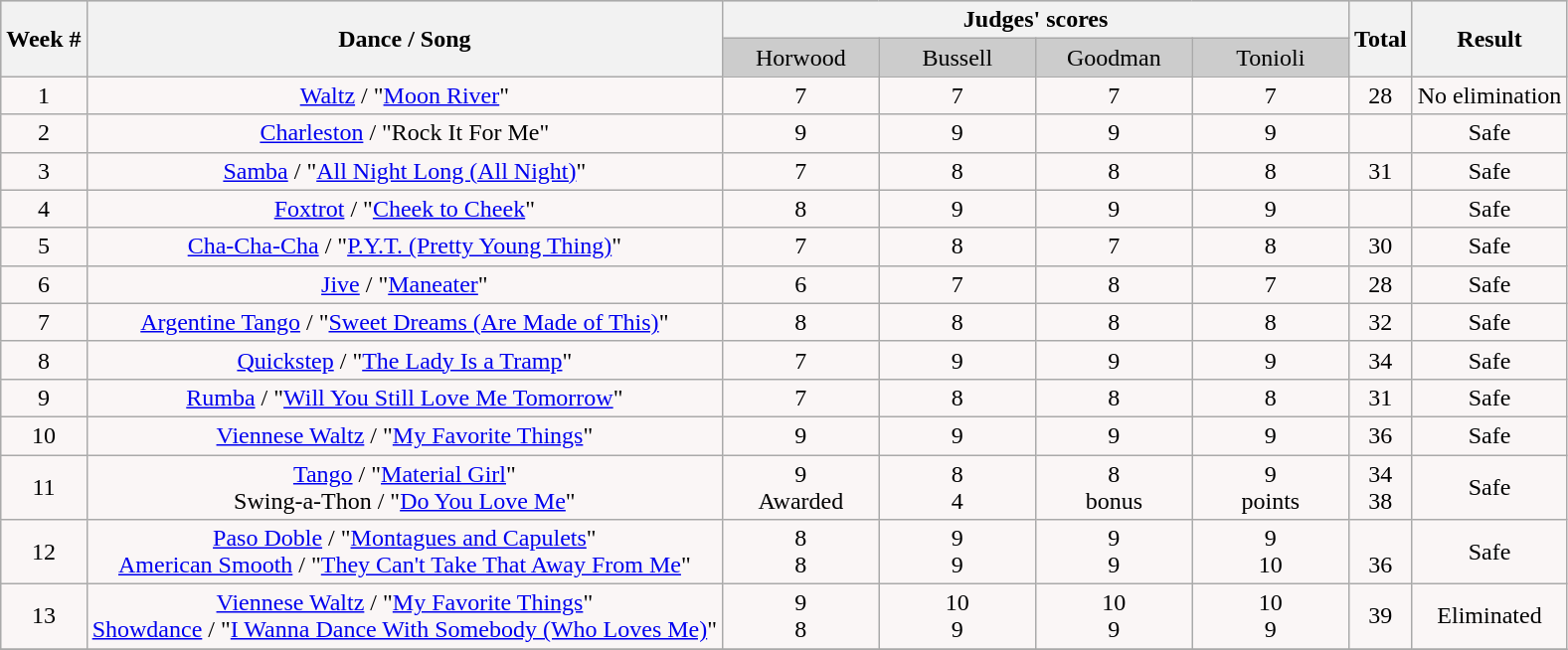<table class="wikitable collapsible collapsed">
<tr style="text-align:Center; background:#ccc;">
<th rowspan="2">Week #</th>
<th rowspan="2">Dance / Song</th>
<th colspan="4">Judges' scores</th>
<th rowspan="2">Total</th>
<th rowspan="2">Result</th>
</tr>
<tr style="text-align:center; background:#ccc;">
<td style="width:10%; ">Horwood</td>
<td style="width:10%; ">Bussell</td>
<td style="width:10%; ">Goodman</td>
<td style="width:10%; ">Tonioli</td>
</tr>
<tr style="text-align: center; background:#faf6f6;">
<td>1</td>
<td><a href='#'>Waltz</a> / "<a href='#'>Moon River</a>"</td>
<td>7</td>
<td>7</td>
<td>7</td>
<td>7</td>
<td>28</td>
<td>No elimination</td>
</tr>
<tr style="text-align: center; background:#faf6f6;">
<td>2</td>
<td><a href='#'>Charleston</a> / "Rock It For Me"</td>
<td>9</td>
<td>9</td>
<td>9</td>
<td>9</td>
<td></td>
<td>Safe</td>
</tr>
<tr style="text-align: center; background:#faf6f6;">
<td>3</td>
<td><a href='#'>Samba</a> / "<a href='#'>All Night Long (All Night)</a>"</td>
<td>7</td>
<td>8</td>
<td>8</td>
<td>8</td>
<td>31</td>
<td>Safe</td>
</tr>
<tr style="text-align: center; background:#faf6f6;">
<td>4</td>
<td><a href='#'>Foxtrot</a> / "<a href='#'>Cheek to Cheek</a>"</td>
<td>8</td>
<td>9</td>
<td>9</td>
<td>9</td>
<td></td>
<td>Safe</td>
</tr>
<tr style="text-align: center; background:#faf6f6;">
<td>5</td>
<td><a href='#'>Cha-Cha-Cha</a> / "<a href='#'>P.Y.T. (Pretty Young Thing)</a>"</td>
<td>7</td>
<td>8</td>
<td>7</td>
<td>8</td>
<td>30</td>
<td>Safe</td>
</tr>
<tr style="text-align: center; background:#faf6f6;">
<td>6</td>
<td><a href='#'>Jive</a> / "<a href='#'>Maneater</a>"</td>
<td>6</td>
<td>7</td>
<td>8</td>
<td>7</td>
<td>28</td>
<td>Safe</td>
</tr>
<tr style="text-align: center; background:#faf6f6;">
<td>7</td>
<td><a href='#'>Argentine Tango</a> / "<a href='#'>Sweet Dreams (Are Made of This)</a>"</td>
<td>8</td>
<td>8</td>
<td>8</td>
<td>8</td>
<td>32</td>
<td>Safe</td>
</tr>
<tr style="text-align: center; background:#faf6f6;">
<td>8</td>
<td><a href='#'>Quickstep</a> / "<a href='#'>The Lady Is a Tramp</a>"</td>
<td>7</td>
<td>9</td>
<td>9</td>
<td>9</td>
<td>34</td>
<td>Safe</td>
</tr>
<tr style="text-align: center; background:#faf6f6;">
<td>9</td>
<td><a href='#'>Rumba</a> / "<a href='#'>Will You Still Love Me Tomorrow</a>"</td>
<td>7</td>
<td>8</td>
<td>8</td>
<td>8</td>
<td>31</td>
<td>Safe</td>
</tr>
<tr style="text-align: center; background:#faf6f6;">
<td>10</td>
<td><a href='#'>Viennese Waltz</a> / "<a href='#'>My Favorite Things</a>"</td>
<td>9</td>
<td>9</td>
<td>9</td>
<td>9</td>
<td>36</td>
<td>Safe</td>
</tr>
<tr style="text-align: center; background:#faf6f6;">
<td>11</td>
<td><a href='#'>Tango</a> / "<a href='#'>Material Girl</a>"<br>Swing-a-Thon / "<a href='#'>Do You Love Me</a>"</td>
<td>9<br>Awarded</td>
<td>8<br>4</td>
<td>8<br>bonus</td>
<td>9<br>points</td>
<td>34<br>38</td>
<td>Safe</td>
</tr>
<tr style="text-align: center; background:#faf6f6;">
<td>12</td>
<td><a href='#'>Paso Doble</a> / "<a href='#'>Montagues and Capulets</a>"<br><a href='#'>American Smooth</a> / "<a href='#'>They Can't Take That Away From Me</a>"</td>
<td>8<br>8</td>
<td>9<br>9</td>
<td>9<br>9</td>
<td>9<br>10</td>
<td><br>36</td>
<td>Safe</td>
</tr>
<tr style="text-align: center; background:#faf6f6;">
<td>13</td>
<td><a href='#'>Viennese Waltz</a> / "<a href='#'>My Favorite Things</a>"<br><a href='#'>Showdance</a> / "<a href='#'>I Wanna Dance With Somebody (Who Loves Me)</a>"</td>
<td>9<br>8</td>
<td>10<br>9</td>
<td>10<br>9</td>
<td>10<br>9</td>
<td>39<br></td>
<td>Eliminated</td>
</tr>
<tr>
</tr>
</table>
